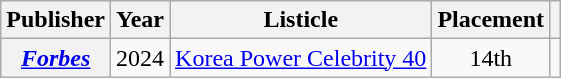<table class="wikitable plainrowheaders" style="margin-right: 0;">
<tr>
<th scope="col">Publisher</th>
<th scope="col">Year</th>
<th scope="col">Listicle</th>
<th scope="col">Placement</th>
<th scope="col" class="unsortable"></th>
</tr>
<tr>
<th scope="row"><em><a href='#'>Forbes</a></em></th>
<td>2024</td>
<td rowspan="5"><a href='#'>Korea Power Celebrity 40</a></td>
<td style="text-align:center">14th</td>
<td style="text-align:center"></td>
</tr>
</table>
